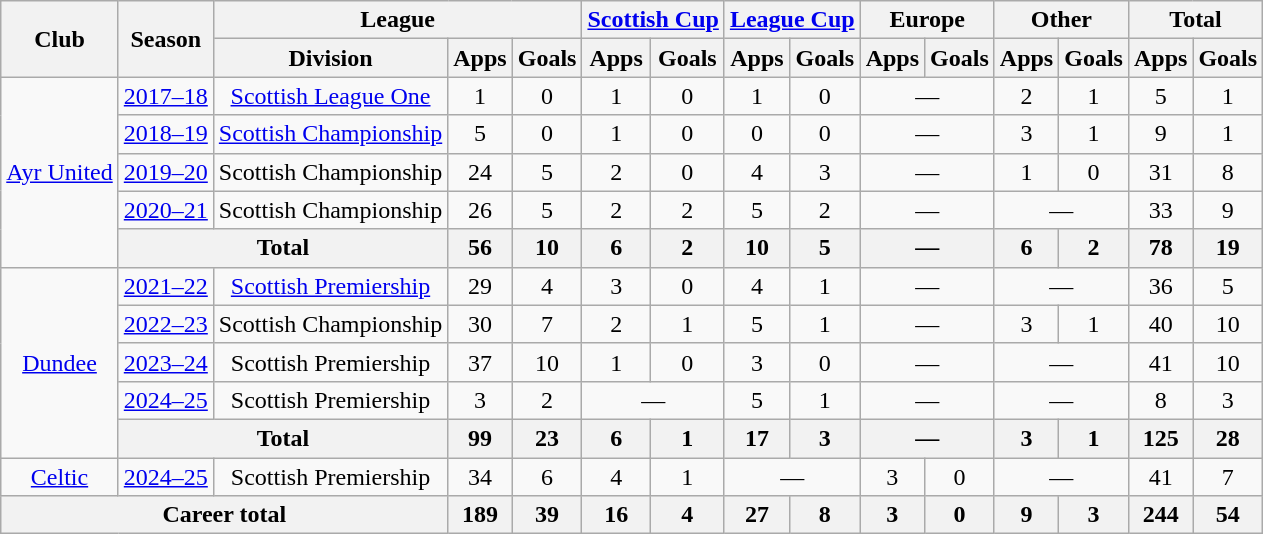<table class="wikitable" style="text-align: center">
<tr>
<th rowspan="2">Club</th>
<th rowspan="2">Season</th>
<th colspan="3">League</th>
<th colspan="2"><a href='#'>Scottish Cup</a></th>
<th colspan="2"><a href='#'>League Cup</a></th>
<th colspan="2">Europe</th>
<th colspan="2">Other</th>
<th colspan="2">Total</th>
</tr>
<tr>
<th>Division</th>
<th>Apps</th>
<th>Goals</th>
<th>Apps</th>
<th>Goals</th>
<th>Apps</th>
<th>Goals</th>
<th>Apps</th>
<th>Goals</th>
<th>Apps</th>
<th>Goals</th>
<th>Apps</th>
<th>Goals</th>
</tr>
<tr>
<td rowspan="5"><a href='#'>Ayr United</a></td>
<td><a href='#'>2017–18</a></td>
<td><a href='#'>Scottish League One</a></td>
<td>1</td>
<td>0</td>
<td>1</td>
<td>0</td>
<td>1</td>
<td>0</td>
<td colspan="2">—</td>
<td>2</td>
<td>1</td>
<td>5</td>
<td>1</td>
</tr>
<tr>
<td><a href='#'>2018–19</a></td>
<td><a href='#'>Scottish Championship</a></td>
<td>5</td>
<td>0</td>
<td>1</td>
<td>0</td>
<td>0</td>
<td>0</td>
<td colspan="2">—</td>
<td>3</td>
<td>1</td>
<td>9</td>
<td>1</td>
</tr>
<tr>
<td><a href='#'>2019–20</a></td>
<td>Scottish Championship</td>
<td>24</td>
<td>5</td>
<td>2</td>
<td>0</td>
<td>4</td>
<td>3</td>
<td colspan="2">—</td>
<td>1</td>
<td>0</td>
<td>31</td>
<td>8</td>
</tr>
<tr>
<td><a href='#'>2020–21</a></td>
<td>Scottish Championship</td>
<td>26</td>
<td>5</td>
<td>2</td>
<td>2</td>
<td>5</td>
<td>2</td>
<td colspan="2">—</td>
<td colspan="2">—</td>
<td>33</td>
<td>9</td>
</tr>
<tr>
<th colspan="2">Total</th>
<th>56</th>
<th>10</th>
<th>6</th>
<th>2</th>
<th>10</th>
<th>5</th>
<th colspan="2">—</th>
<th>6</th>
<th>2</th>
<th>78</th>
<th>19</th>
</tr>
<tr>
<td rowspan="5"><a href='#'>Dundee</a></td>
<td><a href='#'>2021–22</a></td>
<td><a href='#'>Scottish Premiership</a></td>
<td>29</td>
<td>4</td>
<td>3</td>
<td>0</td>
<td>4</td>
<td>1</td>
<td colspan="2">—</td>
<td colspan="2">—</td>
<td>36</td>
<td>5</td>
</tr>
<tr>
<td><a href='#'>2022–23</a></td>
<td>Scottish Championship</td>
<td>30</td>
<td>7</td>
<td>2</td>
<td>1</td>
<td>5</td>
<td>1</td>
<td colspan="2">—</td>
<td>3</td>
<td>1</td>
<td>40</td>
<td>10</td>
</tr>
<tr>
<td><a href='#'>2023–24</a></td>
<td>Scottish Premiership</td>
<td>37</td>
<td>10</td>
<td>1</td>
<td>0</td>
<td>3</td>
<td>0</td>
<td colspan="2">—</td>
<td colspan="2">—</td>
<td>41</td>
<td>10</td>
</tr>
<tr>
<td><a href='#'>2024–25</a></td>
<td>Scottish Premiership</td>
<td>3</td>
<td>2</td>
<td colspan="2">—</td>
<td>5</td>
<td>1</td>
<td colspan="2">—</td>
<td colspan="2">—</td>
<td>8</td>
<td>3</td>
</tr>
<tr>
<th colspan="2">Total</th>
<th>99</th>
<th>23</th>
<th>6</th>
<th>1</th>
<th>17</th>
<th>3</th>
<th colspan="2">—</th>
<th>3</th>
<th>1</th>
<th>125</th>
<th>28</th>
</tr>
<tr>
<td><a href='#'>Celtic</a></td>
<td><a href='#'>2024–25</a></td>
<td>Scottish Premiership</td>
<td>34</td>
<td>6</td>
<td>4</td>
<td>1</td>
<td colspan="2">—</td>
<td>3</td>
<td>0</td>
<td colspan="2">—</td>
<td>41</td>
<td>7</td>
</tr>
<tr>
<th colspan="3">Career total</th>
<th>189</th>
<th>39</th>
<th>16</th>
<th>4</th>
<th>27</th>
<th>8</th>
<th>3</th>
<th>0</th>
<th>9</th>
<th>3</th>
<th>244</th>
<th>54</th>
</tr>
</table>
